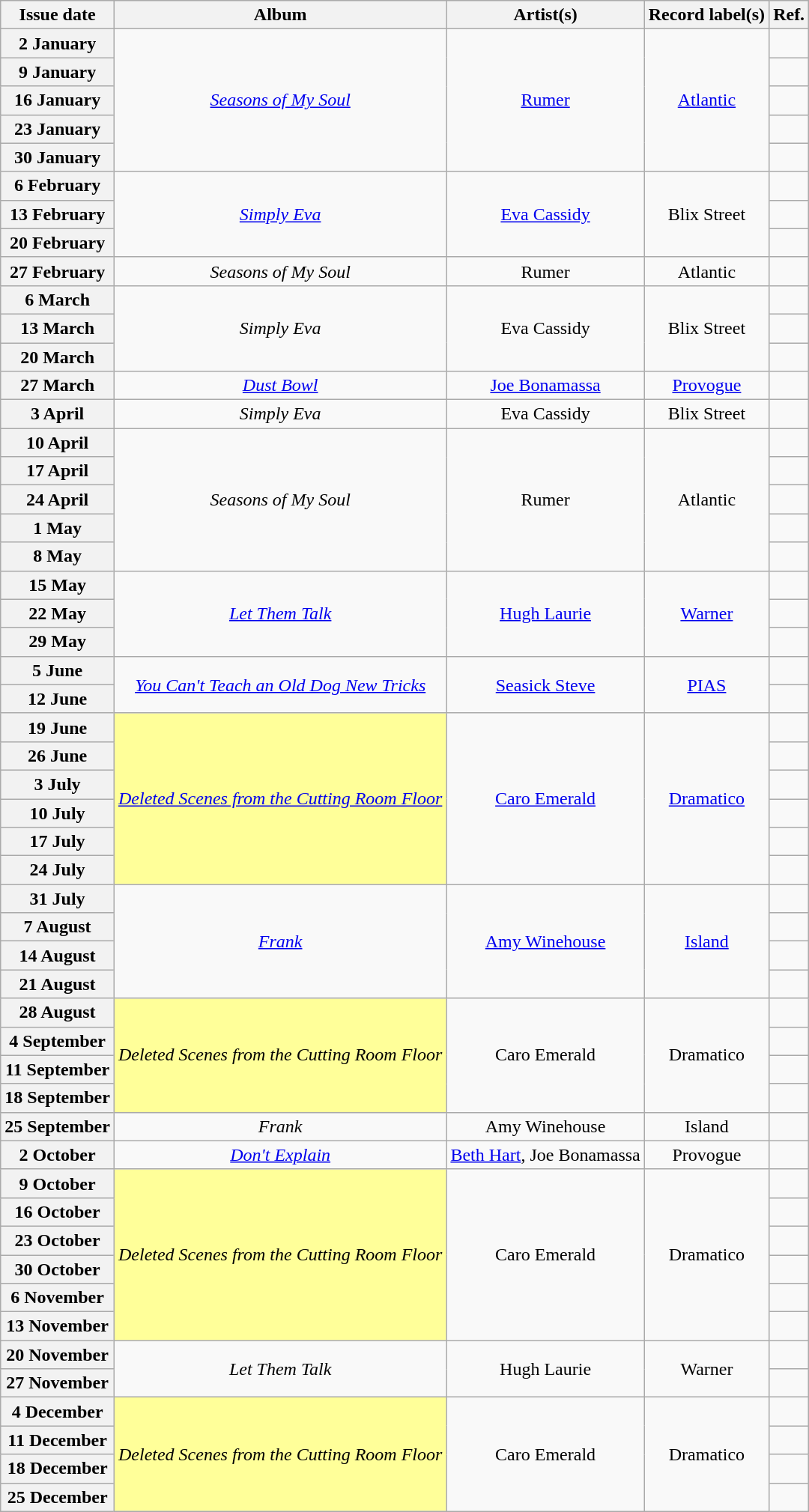<table class="wikitable plainrowheaders" style="text-align:center">
<tr>
<th scope="col">Issue date</th>
<th scope="col">Album</th>
<th scope="col">Artist(s)</th>
<th scope="col">Record label(s)</th>
<th scope="col">Ref.</th>
</tr>
<tr>
<th scope="row">2 January</th>
<td rowspan="5"><em><a href='#'>Seasons of My Soul</a></em></td>
<td rowspan="5"><a href='#'>Rumer</a></td>
<td rowspan="5"><a href='#'>Atlantic</a></td>
<td></td>
</tr>
<tr>
<th scope="row">9 January</th>
<td></td>
</tr>
<tr>
<th scope="row">16 January</th>
<td></td>
</tr>
<tr>
<th scope="row">23 January</th>
<td></td>
</tr>
<tr>
<th scope="row">30 January</th>
<td></td>
</tr>
<tr>
<th scope="row">6 February</th>
<td rowspan="3"><em><a href='#'>Simply Eva</a></em></td>
<td rowspan="3"><a href='#'>Eva Cassidy</a></td>
<td rowspan="3">Blix Street</td>
<td></td>
</tr>
<tr>
<th scope="row">13 February</th>
<td></td>
</tr>
<tr>
<th scope="row">20 February</th>
<td></td>
</tr>
<tr>
<th scope="row">27 February</th>
<td><em>Seasons of My Soul</em></td>
<td>Rumer</td>
<td>Atlantic</td>
<td></td>
</tr>
<tr>
<th scope="row">6 March</th>
<td rowspan="3"><em>Simply Eva</em></td>
<td rowspan="3">Eva Cassidy</td>
<td rowspan="3">Blix Street</td>
<td></td>
</tr>
<tr>
<th scope="row">13 March</th>
<td></td>
</tr>
<tr>
<th scope="row">20 March</th>
<td></td>
</tr>
<tr>
<th scope="row">27 March</th>
<td><em><a href='#'>Dust Bowl</a></em></td>
<td><a href='#'>Joe Bonamassa</a></td>
<td><a href='#'>Provogue</a></td>
<td></td>
</tr>
<tr>
<th scope="row">3 April</th>
<td><em>Simply Eva</em></td>
<td>Eva Cassidy</td>
<td>Blix Street</td>
<td></td>
</tr>
<tr>
<th scope="row">10 April</th>
<td rowspan="5"><em>Seasons of My Soul</em></td>
<td rowspan="5">Rumer</td>
<td rowspan="5">Atlantic</td>
<td></td>
</tr>
<tr>
<th scope="row">17 April</th>
<td></td>
</tr>
<tr>
<th scope="row">24 April</th>
<td></td>
</tr>
<tr>
<th scope="row">1 May</th>
<td></td>
</tr>
<tr>
<th scope="row">8 May</th>
<td></td>
</tr>
<tr>
<th scope="row">15 May</th>
<td rowspan="3"><em><a href='#'>Let Them Talk</a></em></td>
<td rowspan="3"><a href='#'>Hugh Laurie</a></td>
<td rowspan="3"><a href='#'>Warner</a></td>
<td></td>
</tr>
<tr>
<th scope="row">22 May</th>
<td></td>
</tr>
<tr>
<th scope="row">29 May</th>
<td></td>
</tr>
<tr>
<th scope="row">5 June</th>
<td rowspan="2"><em><a href='#'>You Can't Teach an Old Dog New Tricks</a></em></td>
<td rowspan="2"><a href='#'>Seasick Steve</a></td>
<td rowspan="2"><a href='#'>PIAS</a></td>
<td></td>
</tr>
<tr>
<th scope="row">12 June</th>
<td></td>
</tr>
<tr>
<th scope="row">19 June</th>
<td rowspan="6" style="background-color:#FFFF99"><em><a href='#'>Deleted Scenes from the Cutting Room Floor</a></em> </td>
<td rowspan="6"><a href='#'>Caro Emerald</a></td>
<td rowspan="6"><a href='#'>Dramatico</a></td>
<td></td>
</tr>
<tr>
<th scope="row">26 June</th>
<td></td>
</tr>
<tr>
<th scope="row">3 July</th>
<td></td>
</tr>
<tr>
<th scope="row">10 July</th>
<td></td>
</tr>
<tr>
<th scope="row">17 July</th>
<td></td>
</tr>
<tr>
<th scope="row">24 July</th>
<td></td>
</tr>
<tr>
<th scope="row">31 July</th>
<td rowspan="4"><em><a href='#'>Frank</a></em></td>
<td rowspan="4"><a href='#'>Amy Winehouse</a></td>
<td rowspan="4"><a href='#'>Island</a></td>
<td></td>
</tr>
<tr>
<th scope="row">7 August</th>
<td></td>
</tr>
<tr>
<th scope="row">14 August</th>
<td></td>
</tr>
<tr>
<th scope="row">21 August</th>
<td></td>
</tr>
<tr>
<th scope="row">28 August</th>
<td rowspan="4" style="background-color:#FFFF99"><em>Deleted Scenes from the Cutting Room Floor</em> </td>
<td rowspan="4">Caro Emerald</td>
<td rowspan="4">Dramatico</td>
<td></td>
</tr>
<tr>
<th scope="row">4 September</th>
<td></td>
</tr>
<tr>
<th scope="row">11 September</th>
<td></td>
</tr>
<tr>
<th scope="row">18 September</th>
<td></td>
</tr>
<tr>
<th scope="row">25 September</th>
<td><em>Frank</em></td>
<td>Amy Winehouse</td>
<td>Island</td>
<td></td>
</tr>
<tr>
<th scope="row">2 October</th>
<td><em><a href='#'>Don't Explain</a></em></td>
<td><a href='#'>Beth Hart</a>, Joe Bonamassa</td>
<td>Provogue</td>
<td></td>
</tr>
<tr>
<th scope="row">9 October</th>
<td rowspan="6" style="background-color:#FFFF99"><em>Deleted Scenes from the Cutting Room Floor</em> </td>
<td rowspan="6">Caro Emerald</td>
<td rowspan="6">Dramatico</td>
<td></td>
</tr>
<tr>
<th scope="row">16 October</th>
<td></td>
</tr>
<tr>
<th scope="row">23 October</th>
<td></td>
</tr>
<tr>
<th scope="row">30 October</th>
<td></td>
</tr>
<tr>
<th scope="row">6 November</th>
<td></td>
</tr>
<tr>
<th scope="row">13 November</th>
<td></td>
</tr>
<tr>
<th scope="row">20 November</th>
<td rowspan="2"><em>Let Them Talk</em></td>
<td rowspan="2">Hugh Laurie</td>
<td rowspan="2">Warner</td>
<td></td>
</tr>
<tr>
<th scope="row">27 November</th>
<td></td>
</tr>
<tr>
<th scope="row">4 December</th>
<td rowspan="4" style="background-color:#FFFF99"><em>Deleted Scenes from the Cutting Room Floor</em> </td>
<td rowspan="4">Caro Emerald</td>
<td rowspan="4">Dramatico</td>
<td></td>
</tr>
<tr>
<th scope="row">11 December</th>
<td></td>
</tr>
<tr>
<th scope="row">18 December</th>
<td></td>
</tr>
<tr>
<th scope="row">25 December</th>
<td></td>
</tr>
</table>
